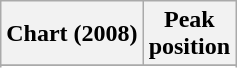<table class="wikitable plainrowheaders sortable">
<tr>
<th scope="col">Chart (2008)</th>
<th scope="col">Peak<br>position</th>
</tr>
<tr>
</tr>
<tr>
</tr>
<tr>
</tr>
</table>
